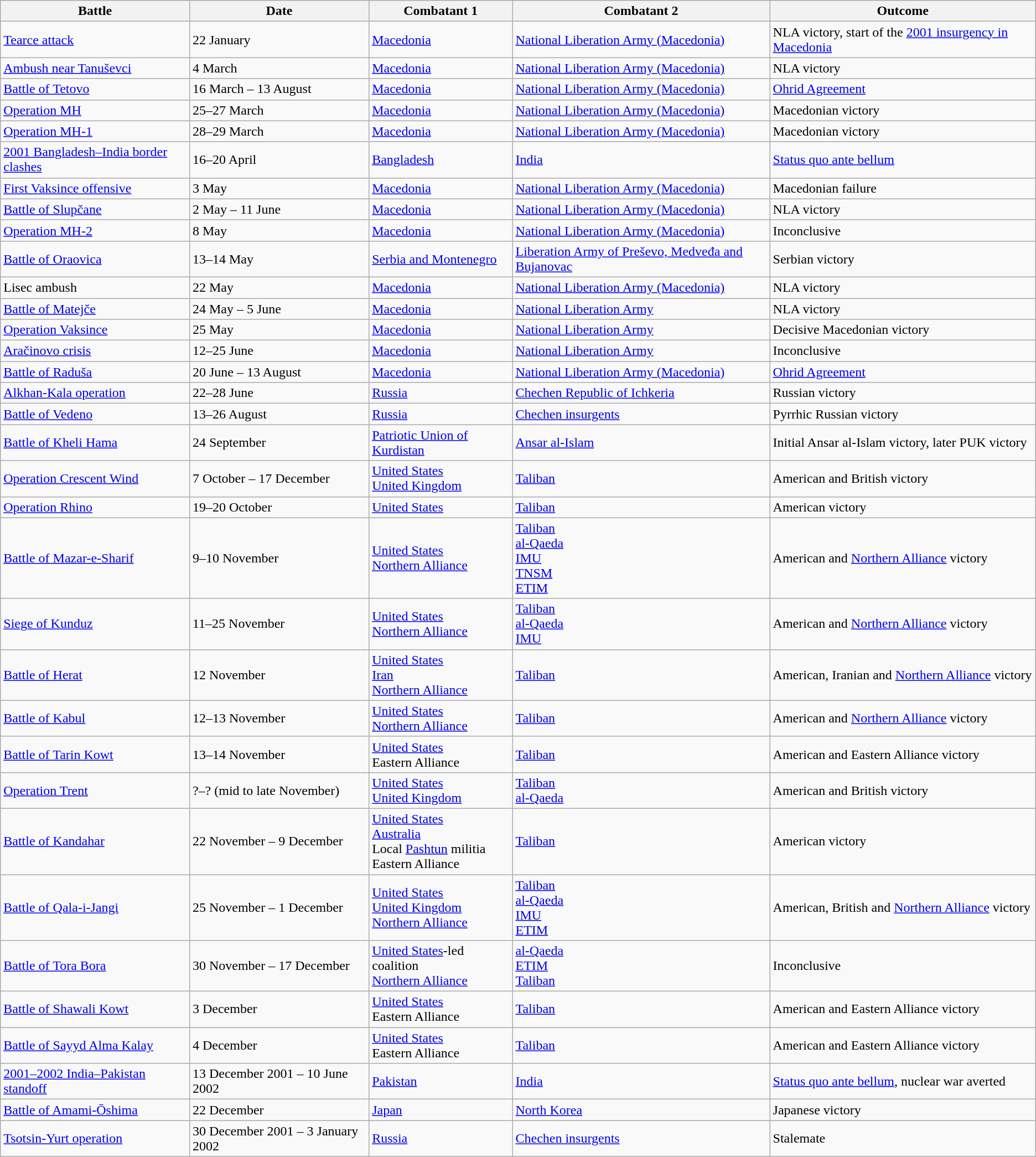<table class="wikitable">
<tr>
<th>Battle</th>
<th>Date</th>
<th>Combatant 1</th>
<th>Combatant 2</th>
<th>Outcome</th>
</tr>
<tr>
<td><a href='#'>Tearce attack</a></td>
<td>22 January</td>
<td><a href='#'>Macedonia</a></td>
<td><a href='#'>National Liberation Army (Macedonia)</a></td>
<td>NLA victory, start of the <a href='#'>2001 insurgency in Macedonia</a></td>
</tr>
<tr>
<td><a href='#'>Ambush near Tanuševci</a></td>
<td>4 March</td>
<td><a href='#'>Macedonia</a></td>
<td><a href='#'>National Liberation Army (Macedonia)</a></td>
<td>NLA victory</td>
</tr>
<tr>
<td><a href='#'>Battle of Tetovo</a></td>
<td>16 March – 13 August</td>
<td><a href='#'>Macedonia</a></td>
<td><a href='#'>National Liberation Army (Macedonia)</a></td>
<td><a href='#'>Ohrid Agreement</a></td>
</tr>
<tr>
<td><a href='#'>Operation MH</a></td>
<td>25–27 March</td>
<td><a href='#'>Macedonia</a></td>
<td><a href='#'>National Liberation Army (Macedonia)</a></td>
<td>Macedonian victory</td>
</tr>
<tr>
<td><a href='#'>Operation MH-1</a></td>
<td>28–29 March</td>
<td><a href='#'>Macedonia</a></td>
<td><a href='#'>National Liberation Army (Macedonia)</a></td>
<td>Macedonian victory</td>
</tr>
<tr>
<td><a href='#'>2001 Bangladesh–India border clashes</a></td>
<td>16–20 April</td>
<td><a href='#'>Bangladesh</a></td>
<td><a href='#'>India</a></td>
<td><a href='#'>Status quo ante bellum</a></td>
</tr>
<tr>
<td><a href='#'>First Vaksince offensive</a></td>
<td>3 May</td>
<td><a href='#'>Macedonia</a></td>
<td><a href='#'>National Liberation Army (Macedonia)</a></td>
<td>Macedonian failure</td>
</tr>
<tr>
<td><a href='#'>Battle of Slupčane</a></td>
<td>2 May – 11 June</td>
<td><a href='#'>Macedonia</a></td>
<td><a href='#'>National Liberation Army (Macedonia)</a></td>
<td>NLA victory</td>
</tr>
<tr>
<td><a href='#'>Operation MH-2</a></td>
<td>8 May</td>
<td><a href='#'>Macedonia</a></td>
<td><a href='#'>National Liberation Army (Macedonia)</a></td>
<td>Inconclusive</td>
</tr>
<tr>
<td><a href='#'>Battle of Oraovica</a></td>
<td>13–14 May</td>
<td><a href='#'>Serbia and Montenegro</a></td>
<td><a href='#'>Liberation Army of Preševo, Medveđa and Bujanovac</a></td>
<td>Serbian victory</td>
</tr>
<tr>
<td>Lisec ambush</td>
<td>22 May</td>
<td><a href='#'>Macedonia</a></td>
<td><a href='#'>National Liberation Army (Macedonia)</a></td>
<td>NLA victory</td>
</tr>
<tr>
<td><a href='#'>Battle of Matejče</a></td>
<td>24 May – 5 June</td>
<td><a href='#'>Macedonia</a></td>
<td><a href='#'>National Liberation Army</a></td>
<td>NLA victory</td>
</tr>
<tr>
<td><a href='#'>Operation Vaksince</a></td>
<td>25 May</td>
<td><a href='#'>Macedonia</a></td>
<td><a href='#'>National Liberation Army</a></td>
<td>Decisive Macedonian victory</td>
</tr>
<tr>
<td><a href='#'>Aračinovo crisis</a></td>
<td>12–25 June</td>
<td><a href='#'>Macedonia</a></td>
<td><a href='#'>National Liberation Army</a></td>
<td>Inconclusive</td>
</tr>
<tr>
<td><a href='#'>Battle of Raduša</a></td>
<td>20 June – 13 August</td>
<td><a href='#'>Macedonia</a></td>
<td><a href='#'>National Liberation Army (Macedonia)</a></td>
<td><a href='#'>Ohrid Agreement</a></td>
</tr>
<tr>
<td><a href='#'>Alkhan-Kala operation</a></td>
<td>22–28 June</td>
<td><a href='#'>Russia</a></td>
<td><a href='#'>Chechen Republic of Ichkeria</a></td>
<td>Russian victory</td>
</tr>
<tr>
<td><a href='#'>Battle of Vedeno</a></td>
<td>13–26 August</td>
<td><a href='#'>Russia</a></td>
<td><a href='#'>Chechen insurgents</a></td>
<td>Pyrrhic Russian victory</td>
</tr>
<tr>
<td><a href='#'>Battle of Kheli Hama</a></td>
<td>24 September</td>
<td><a href='#'>Patriotic Union of Kurdistan</a></td>
<td><a href='#'>Ansar al-Islam</a></td>
<td>Initial Ansar al-Islam victory, later PUK victory</td>
</tr>
<tr>
<td><a href='#'>Operation Crescent Wind</a></td>
<td>7 October – 17 December</td>
<td><a href='#'>United States</a> <br> <a href='#'>United Kingdom</a></td>
<td><a href='#'>Taliban</a></td>
<td>American and British victory</td>
</tr>
<tr>
<td><a href='#'>Operation Rhino</a></td>
<td>19–20 October</td>
<td><a href='#'>United States</a></td>
<td><a href='#'>Taliban</a></td>
<td>American victory</td>
</tr>
<tr>
<td><a href='#'>Battle of Mazar-e-Sharif</a></td>
<td>9–10 November</td>
<td><a href='#'>United States</a> <br> <a href='#'>Northern Alliance</a></td>
<td><a href='#'>Taliban</a> <br> <a href='#'>al-Qaeda</a> <br> <a href='#'>IMU</a> <br> <a href='#'>TNSM</a> <br> <a href='#'>ETIM</a></td>
<td>American and <a href='#'>Northern Alliance</a> victory</td>
</tr>
<tr>
<td><a href='#'>Siege of Kunduz</a></td>
<td>11–25 November</td>
<td><a href='#'>United States</a> <br> <a href='#'>Northern Alliance</a></td>
<td><a href='#'>Taliban</a> <br> <a href='#'>al-Qaeda</a>  <br> <a href='#'>IMU</a></td>
<td>American and <a href='#'>Northern Alliance</a> victory</td>
</tr>
<tr>
<td><a href='#'>Battle of Herat</a></td>
<td>12 November</td>
<td><a href='#'>United States</a> <br> <a href='#'>Iran</a> <br> <a href='#'>Northern Alliance</a></td>
<td><a href='#'>Taliban</a></td>
<td>American, Iranian and <a href='#'>Northern Alliance</a> victory</td>
</tr>
<tr>
<td><a href='#'>Battle of Kabul</a></td>
<td>12–13 November</td>
<td><a href='#'>United States</a> <br> <a href='#'>Northern Alliance</a></td>
<td><a href='#'>Taliban</a></td>
<td>American and <a href='#'>Northern Alliance</a> victory</td>
</tr>
<tr>
<td><a href='#'>Battle of Tarin Kowt</a></td>
<td>13–14 November</td>
<td><a href='#'>United States</a> <br> Eastern Alliance</td>
<td><a href='#'>Taliban</a></td>
<td>American and Eastern Alliance victory</td>
</tr>
<tr>
<td><a href='#'>Operation Trent</a></td>
<td>?–? (mid to late November)</td>
<td><a href='#'>United States</a> <br> <a href='#'>United Kingdom</a></td>
<td><a href='#'>Taliban</a> <br> <a href='#'>al-Qaeda</a></td>
<td>American and British victory</td>
</tr>
<tr>
<td><a href='#'>Battle of Kandahar</a></td>
<td>22 November – 9 December</td>
<td><a href='#'>United States</a> <br> <a href='#'>Australia</a> <br> Local <a href='#'>Pashtun</a> militia <br> Eastern Alliance</td>
<td><a href='#'>Taliban</a></td>
<td>American victory</td>
</tr>
<tr>
<td><a href='#'>Battle of Qala-i-Jangi</a></td>
<td>25 November – 1 December</td>
<td><a href='#'>United States</a> <br> <a href='#'>United Kingdom</a> <br> <a href='#'>Northern Alliance</a></td>
<td><a href='#'>Taliban</a> <br> <a href='#'>al-Qaeda</a> <br> <a href='#'>IMU</a> <br> <a href='#'>ETIM</a></td>
<td>American, British and <a href='#'>Northern Alliance</a> victory</td>
</tr>
<tr>
<td><a href='#'>Battle of Tora Bora</a></td>
<td>30 November – 17 December</td>
<td><a href='#'>United States</a>-led coalition <br> <a href='#'>Northern Alliance</a></td>
<td><a href='#'>al-Qaeda</a> <br> <a href='#'>ETIM</a> <br> <a href='#'>Taliban</a></td>
<td>Inconclusive</td>
</tr>
<tr>
<td><a href='#'>Battle of Shawali Kowt</a></td>
<td>3 December</td>
<td><a href='#'>United States</a> <br> Eastern Alliance</td>
<td><a href='#'>Taliban</a></td>
<td>American and Eastern Alliance victory</td>
</tr>
<tr>
<td><a href='#'>Battle of Sayyd Alma Kalay</a></td>
<td>4 December</td>
<td><a href='#'>United States</a> <br> Eastern Alliance</td>
<td><a href='#'>Taliban</a></td>
<td>American and Eastern Alliance victory</td>
</tr>
<tr>
<td><a href='#'>2001–2002 India–Pakistan standoff</a></td>
<td>13 December 2001 – 10 June 2002</td>
<td><a href='#'>Pakistan</a></td>
<td><a href='#'>India</a></td>
<td><a href='#'>Status quo ante bellum</a>, nuclear war averted</td>
</tr>
<tr>
<td><a href='#'>Battle of Amami-Ōshima</a></td>
<td>22 December</td>
<td><a href='#'>Japan</a></td>
<td><a href='#'>North Korea</a></td>
<td>Japanese victory</td>
</tr>
<tr>
<td><a href='#'>Tsotsin-Yurt operation</a></td>
<td>30 December 2001 – 3 January 2002</td>
<td><a href='#'>Russia</a></td>
<td><a href='#'>Chechen insurgents</a></td>
<td>Stalemate</td>
</tr>
</table>
